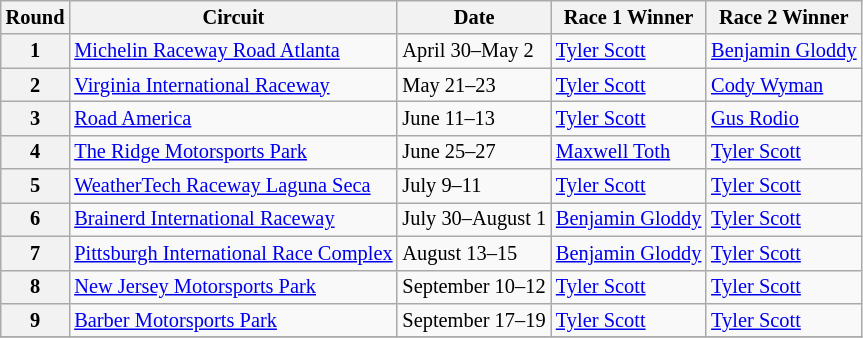<table class="wikitable" style="font-size: 85%">
<tr>
<th>Round</th>
<th>Circuit</th>
<th>Date</th>
<th>Race 1 Winner</th>
<th>Race 2 Winner</th>
</tr>
<tr>
<th>1</th>
<td> <a href='#'>Michelin Raceway Road Atlanta</a></td>
<td>April 30–May 2</td>
<td> <a href='#'>Tyler Scott</a></td>
<td> <a href='#'>Benjamin Gloddy</a></td>
</tr>
<tr>
<th>2</th>
<td> <a href='#'>Virginia International Raceway</a></td>
<td>May 21–23</td>
<td> <a href='#'>Tyler Scott</a></td>
<td> <a href='#'>Cody Wyman</a></td>
</tr>
<tr>
<th>3</th>
<td> <a href='#'>Road America</a></td>
<td>June 11–13</td>
<td> <a href='#'>Tyler Scott</a></td>
<td> <a href='#'>Gus Rodio</a></td>
</tr>
<tr>
<th>4</th>
<td> <a href='#'>The Ridge Motorsports Park</a></td>
<td>June 25–27</td>
<td> <a href='#'>Maxwell Toth</a></td>
<td> <a href='#'>Tyler Scott</a></td>
</tr>
<tr>
<th>5</th>
<td> <a href='#'>WeatherTech Raceway Laguna Seca</a></td>
<td>July 9–11</td>
<td> <a href='#'>Tyler Scott</a></td>
<td> <a href='#'>Tyler Scott</a></td>
</tr>
<tr>
<th>6</th>
<td> <a href='#'>Brainerd International Raceway</a></td>
<td>July 30–August 1</td>
<td> <a href='#'>Benjamin Gloddy</a></td>
<td> <a href='#'>Tyler Scott</a></td>
</tr>
<tr>
<th>7</th>
<td> <a href='#'>Pittsburgh International Race Complex</a></td>
<td>August 13–15</td>
<td> <a href='#'>Benjamin Gloddy</a></td>
<td> <a href='#'>Tyler Scott</a></td>
</tr>
<tr>
<th>8</th>
<td> <a href='#'>New Jersey Motorsports Park</a></td>
<td>September 10–12</td>
<td> <a href='#'>Tyler Scott</a></td>
<td> <a href='#'>Tyler Scott</a></td>
</tr>
<tr>
<th>9</th>
<td> <a href='#'>Barber Motorsports Park</a></td>
<td>September 17–19</td>
<td> <a href='#'>Tyler Scott</a></td>
<td> <a href='#'>Tyler Scott</a></td>
</tr>
<tr>
</tr>
</table>
